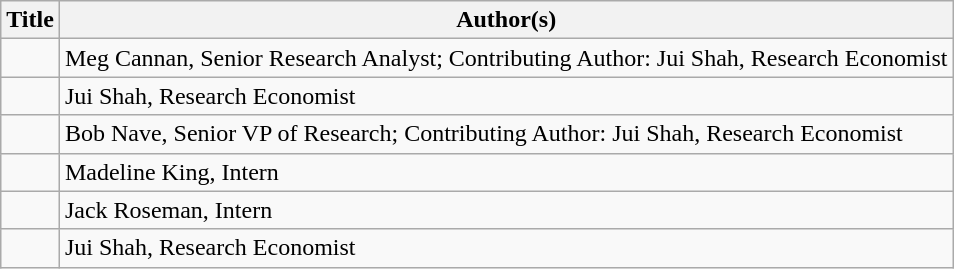<table class="wikitable sortable">
<tr>
<th>Title</th>
<th>Author(s)</th>
</tr>
<tr>
<td><em></em></td>
<td>Meg Cannan, Senior Research Analyst; Contributing Author: Jui Shah, Research Economist</td>
</tr>
<tr>
<td><em></em></td>
<td>Jui Shah, Research Economist</td>
</tr>
<tr>
<td><em></em></td>
<td>Bob Nave, Senior VP of Research; Contributing Author: Jui Shah, Research Economist</td>
</tr>
<tr>
<td><em></em></td>
<td>Madeline King, Intern</td>
</tr>
<tr>
<td><em></em></td>
<td>Jack Roseman, Intern</td>
</tr>
<tr>
<td><em></em></td>
<td>Jui Shah, Research Economist</td>
</tr>
</table>
